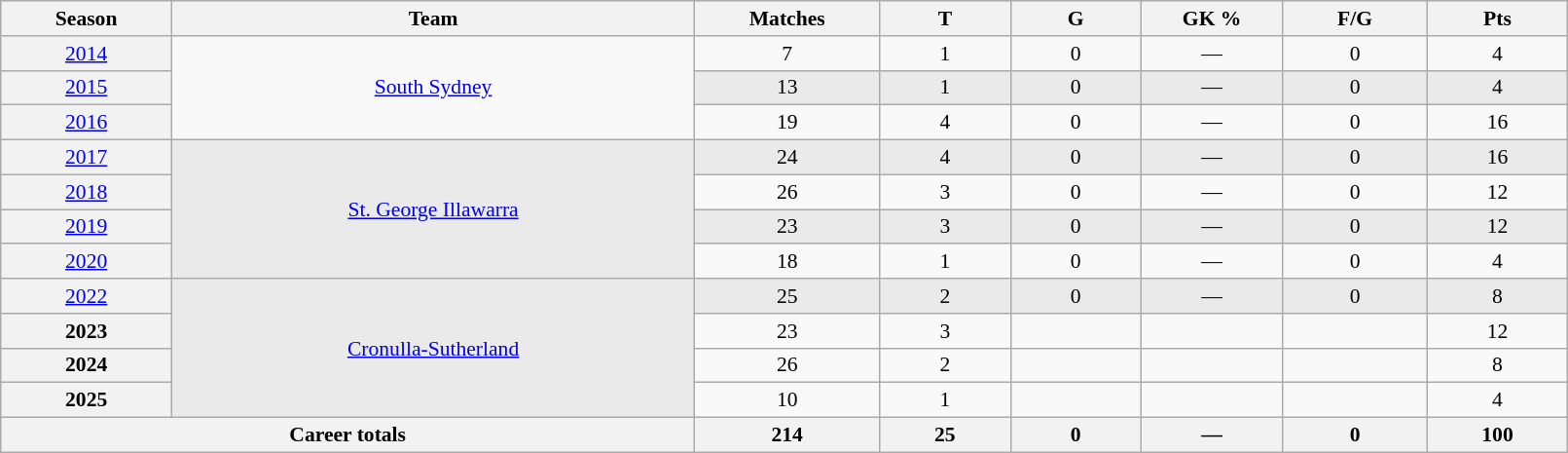<table class="wikitable sortable" style="font-size:90%; text-align:center; width:85%;">
<tr>
<th width="2%">Season</th>
<th width="8%">Team</th>
<th width="2%">Matches</th>
<th width="2%">T</th>
<th width="2%">G</th>
<th width="2%">GK %</th>
<th width="2%">F/G</th>
<th width="2%">Pts</th>
</tr>
<tr>
<th scope="row" style="text-align:center; font-weight:normal"><a href='#'>2014</a></th>
<td rowspan="3" style="text-align:center;"> <a href='#'>South Sydney</a></td>
<td>7</td>
<td>1</td>
<td>0</td>
<td>—</td>
<td>0</td>
<td>4</td>
</tr>
<tr style="background:#eaeaea;">
<th scope="row" style="text-align:center; font-weight:normal"><a href='#'>2015</a></th>
<td>13</td>
<td>1</td>
<td>0</td>
<td>—</td>
<td>0</td>
<td>4</td>
</tr>
<tr>
<th scope="row" style="text-align:center; font-weight:normal"><a href='#'>2016</a></th>
<td>19</td>
<td>4</td>
<td>0</td>
<td>—</td>
<td>0</td>
<td>16</td>
</tr>
<tr style="background:#eaeaea;">
<th scope="row" style="text-align:center; font-weight:normal"><a href='#'>2017</a></th>
<td rowspan="4" style="text-align:center;"> <a href='#'>St. George Illawarra</a></td>
<td>24</td>
<td>4</td>
<td>0</td>
<td>—</td>
<td>0</td>
<td>16</td>
</tr>
<tr>
<th scope="row" style="text-align:center; font-weight:normal"><a href='#'>2018</a></th>
<td>26</td>
<td>3</td>
<td>0</td>
<td>—</td>
<td>0</td>
<td>12</td>
</tr>
<tr style="background:#eaeaea;">
<th scope="row" style="text-align:center; font-weight:normal"><a href='#'>2019</a></th>
<td>23</td>
<td>3</td>
<td>0</td>
<td>—</td>
<td>0</td>
<td>12</td>
</tr>
<tr>
<th scope="row" style="text-align:center; font-weight:normal"><a href='#'>2020</a></th>
<td>18</td>
<td>1</td>
<td>0</td>
<td>—</td>
<td>0</td>
<td>4</td>
</tr>
<tr style="background:#eaeaea;">
<th scope="row" style="text-align:center; font-weight:normal"><a href='#'>2022</a></th>
<td rowspan="4" style="text-align:center;"> <a href='#'>Cronulla-Sutherland</a></td>
<td>25</td>
<td>2</td>
<td>0</td>
<td>—</td>
<td>0</td>
<td>8</td>
</tr>
<tr>
<th>2023</th>
<td>23</td>
<td>3</td>
<td></td>
<td></td>
<td></td>
<td>12</td>
</tr>
<tr>
<th>2024</th>
<td>26</td>
<td>2</td>
<td></td>
<td></td>
<td></td>
<td>8</td>
</tr>
<tr>
<th>2025</th>
<td>10</td>
<td>1</td>
<td></td>
<td></td>
<td></td>
<td>4</td>
</tr>
<tr class="sortbottom">
<th colspan="2">Career totals</th>
<th>214</th>
<th>25</th>
<th>0</th>
<th>—</th>
<th>0</th>
<th>100</th>
</tr>
</table>
